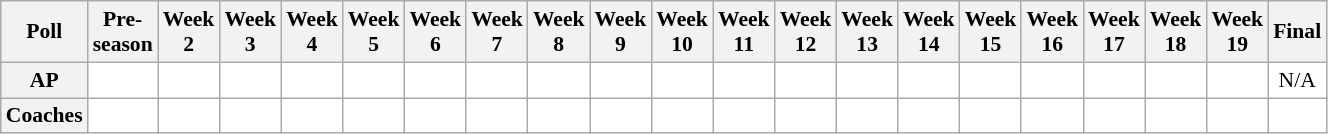<table class="wikitable" style="white-space:nowrap;font-size:90%">
<tr>
<th>Poll</th>
<th>Pre-<br>season</th>
<th>Week<br>2</th>
<th>Week<br>3</th>
<th>Week<br>4</th>
<th>Week<br>5</th>
<th>Week<br>6</th>
<th>Week<br>7</th>
<th>Week<br>8</th>
<th>Week<br>9</th>
<th>Week<br>10</th>
<th>Week<br>11</th>
<th>Week<br>12</th>
<th>Week<br>13</th>
<th>Week<br>14</th>
<th>Week<br>15</th>
<th>Week<br>16</th>
<th>Week<br>17</th>
<th>Week<br>18</th>
<th>Week<br>19</th>
<th>Final</th>
</tr>
<tr style="text-align:center;">
<th>AP</th>
<td style="background:#FFF;"></td>
<td style="background:#FFF;"></td>
<td style="background:#FFF;"></td>
<td style="background:#FFF;"></td>
<td style="background:#FFF;"></td>
<td style="background:#FFF;"></td>
<td style="background:#FFF;"></td>
<td style="background:#FFF;"></td>
<td style="background:#FFF;"></td>
<td style="background:#FFF;"></td>
<td style="background:#FFF;"></td>
<td style="background:#FFF;"></td>
<td style="background:#FFF;"></td>
<td style="background:#FFF;"></td>
<td style="background:#FFF;"></td>
<td style="background:#FFF;"></td>
<td style="background:#FFF;"></td>
<td style="background:#FFF;"></td>
<td style="background:#FFF;"></td>
<td style="background:#FFF;">N/A</td>
</tr>
<tr style="text-align:center;">
<th>Coaches</th>
<td style="background:#FFF;"></td>
<td style="background:#FFF;"></td>
<td style="background:#FFF;"></td>
<td style="background:#FFF;"></td>
<td style="background:#FFF;"></td>
<td style="background:#FFF;"></td>
<td style="background:#FFF;"></td>
<td style="background:#FFF;"></td>
<td style="background:#FFF;"></td>
<td style="background:#FFF;"></td>
<td style="background:#FFF;"></td>
<td style="background:#FFF;"></td>
<td style="background:#FFF;"></td>
<td style="background:#FFF;"></td>
<td style="background:#FFF;"></td>
<td style="background:#FFF;"></td>
<td style="background:#FFF;"></td>
<td style="background:#FFF;"></td>
<td style="background:#FFF;"></td>
<td style="background:#FFF;"></td>
</tr>
</table>
